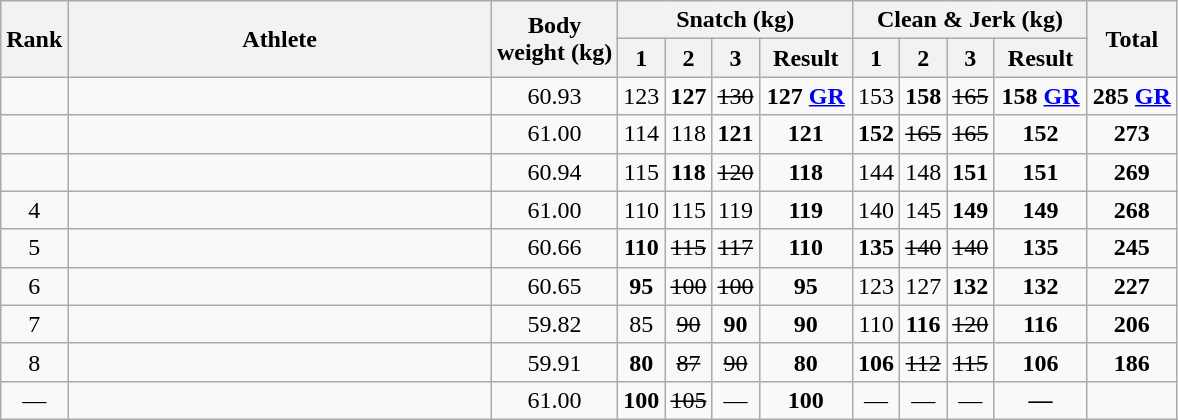<table class = "wikitable sortable" style="text-align:center;">
<tr>
<th rowspan=2>Rank</th>
<th rowspan=2 width=275>Athlete</th>
<th rowspan=2>Body<br>weight (kg)</th>
<th colspan=4>Snatch (kg)</th>
<th colspan=4>Clean & Jerk (kg)</th>
<th rowspan=2>Total</th>
</tr>
<tr>
<th class="unsortable">1</th>
<th class="unsortable">2</th>
<th class="unsortable">3</th>
<th width=55>Result</th>
<th class="unsortable">1</th>
<th class="unsortable">2</th>
<th class="unsortable">3</th>
<th width=55>Result</th>
</tr>
<tr>
<td></td>
<td align=left></td>
<td>60.93</td>
<td>123</td>
<td><strong>127</strong></td>
<td><s>130</s></td>
<td><strong>127 <a href='#'>GR</a></strong></td>
<td>153</td>
<td><strong>158</strong></td>
<td><s>165</s></td>
<td><strong>158 <a href='#'>GR</a></strong></td>
<td><strong>285 <a href='#'>GR</a></strong></td>
</tr>
<tr>
<td></td>
<td align=left></td>
<td>61.00</td>
<td>114</td>
<td>118</td>
<td><strong>121</strong></td>
<td><strong>121</strong></td>
<td><strong>152</strong></td>
<td><s>165</s></td>
<td><s>165</s></td>
<td><strong>152</strong></td>
<td><strong>273</strong></td>
</tr>
<tr>
<td></td>
<td align=left></td>
<td>60.94</td>
<td>115</td>
<td><strong>118</strong></td>
<td><s>120</s></td>
<td><strong>118</strong></td>
<td>144</td>
<td>148</td>
<td><strong>151</strong></td>
<td><strong>151</strong></td>
<td><strong>269</strong></td>
</tr>
<tr>
<td>4</td>
<td align=left></td>
<td>61.00</td>
<td>110</td>
<td>115</td>
<td>119</td>
<td><strong>119</strong></td>
<td>140</td>
<td>145</td>
<td><strong>149</strong></td>
<td><strong>149</strong></td>
<td><strong>268</strong></td>
</tr>
<tr>
<td>5</td>
<td align=left></td>
<td>60.66</td>
<td><strong>110</strong></td>
<td><s>115</s></td>
<td><s>117</s></td>
<td><strong>110</strong></td>
<td><strong>135</strong></td>
<td><s>140</s></td>
<td><s>140</s></td>
<td><strong>135</strong></td>
<td><strong>245</strong></td>
</tr>
<tr>
<td>6</td>
<td align=left></td>
<td>60.65</td>
<td><strong>95</strong></td>
<td><s>100</s></td>
<td><s>100</s></td>
<td><strong>95</strong></td>
<td>123</td>
<td>127</td>
<td><strong>132</strong></td>
<td><strong>132</strong></td>
<td><strong>227</strong></td>
</tr>
<tr>
<td>7</td>
<td align=left></td>
<td>59.82</td>
<td>85</td>
<td><s>90</s></td>
<td><strong>90</strong></td>
<td><strong>90</strong></td>
<td>110</td>
<td><strong>116</strong></td>
<td><s>120</s></td>
<td><strong>116</strong></td>
<td><strong>206</strong></td>
</tr>
<tr>
<td>8</td>
<td align=left></td>
<td>59.91</td>
<td><strong>80</strong></td>
<td><s>87</s></td>
<td><s>90</s></td>
<td><strong>80</strong></td>
<td><strong>106</strong></td>
<td><s>112</s></td>
<td><s>115</s></td>
<td><strong>106</strong></td>
<td><strong>186</strong></td>
</tr>
<tr>
<td>―</td>
<td align=left></td>
<td>61.00</td>
<td><strong>100</strong></td>
<td><s>105</s></td>
<td>―</td>
<td><strong>100</strong></td>
<td>―</td>
<td>―</td>
<td>―</td>
<td><strong>―</strong></td>
<td><strong></strong></td>
</tr>
</table>
